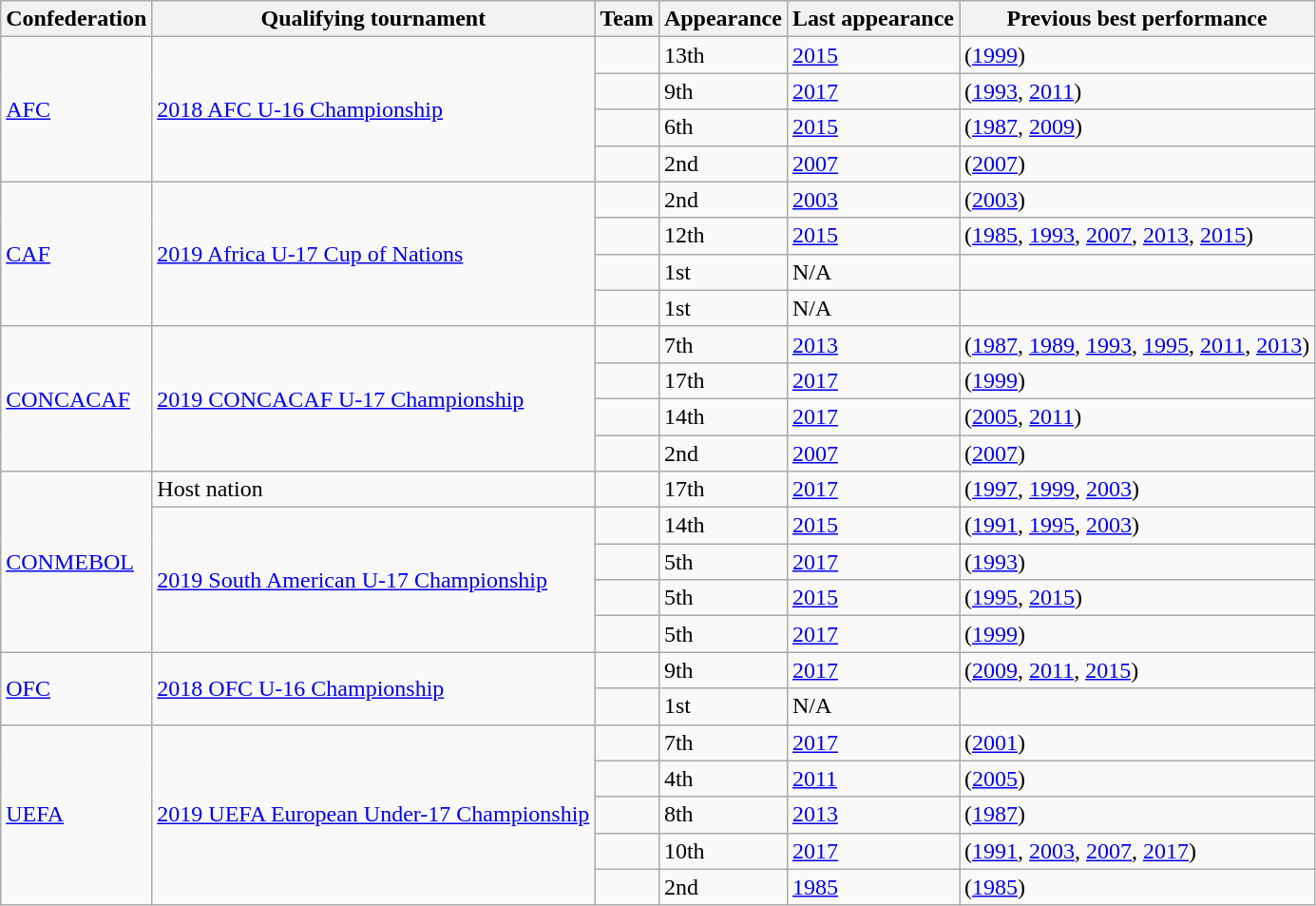<table class="wikitable sortable">
<tr>
<th>Confederation</th>
<th>Qualifying tournament</th>
<th>Team</th>
<th data-sort-type="number">Appearance</th>
<th>Last appearance</th>
<th>Previous best performance</th>
</tr>
<tr>
<td rowspan="4"><a href='#'>AFC<br></a></td>
<td rowspan="4"><a href='#'>2018 AFC U-16 Championship</a></td>
<td></td>
<td>13th</td>
<td><a href='#'>2015</a></td>
<td> (<a href='#'>1999</a>)</td>
</tr>
<tr>
<td></td>
<td>9th</td>
<td><a href='#'>2017</a></td>
<td> (<a href='#'>1993</a>, <a href='#'>2011</a>)</td>
</tr>
<tr>
<td></td>
<td>6th</td>
<td><a href='#'>2015</a></td>
<td> (<a href='#'>1987</a>, <a href='#'>2009</a>)</td>
</tr>
<tr>
<td></td>
<td>2nd</td>
<td><a href='#'>2007</a></td>
<td> (<a href='#'>2007</a>)</td>
</tr>
<tr>
<td rowspan="4"><a href='#'>CAF<br></a></td>
<td rowspan="4"><a href='#'>2019 Africa U-17 Cup of Nations</a></td>
<td></td>
<td>2nd</td>
<td><a href='#'>2003</a></td>
<td> (<a href='#'>2003</a>)</td>
</tr>
<tr>
<td></td>
<td>12th</td>
<td><a href='#'>2015</a></td>
<td> (<a href='#'>1985</a>, <a href='#'>1993</a>, <a href='#'>2007</a>, <a href='#'>2013</a>, <a href='#'>2015</a>)</td>
</tr>
<tr>
<td></td>
<td>1st</td>
<td>N/A</td>
<td></td>
</tr>
<tr>
<td></td>
<td>1st</td>
<td>N/A</td>
<td></td>
</tr>
<tr>
<td rowspan="4"><a href='#'>CONCACAF<br></a></td>
<td rowspan="4"><a href='#'>2019 CONCACAF U-17 Championship</a></td>
<td></td>
<td>7th</td>
<td><a href='#'>2013</a></td>
<td> (<a href='#'>1987</a>, <a href='#'>1989</a>, <a href='#'>1993</a>, <a href='#'>1995</a>, <a href='#'>2011</a>, <a href='#'>2013</a>)</td>
</tr>
<tr>
<td></td>
<td>17th</td>
<td><a href='#'>2017</a></td>
<td> (<a href='#'>1999</a>)</td>
</tr>
<tr>
<td></td>
<td>14th</td>
<td><a href='#'>2017</a></td>
<td> (<a href='#'>2005</a>, <a href='#'>2011</a>)</td>
</tr>
<tr>
<td></td>
<td>2nd</td>
<td><a href='#'>2007</a></td>
<td> (<a href='#'>2007</a>)</td>
</tr>
<tr>
<td rowspan="5"><a href='#'>CONMEBOL<br></a></td>
<td>Host nation</td>
<td></td>
<td>17th</td>
<td><a href='#'>2017</a></td>
<td> (<a href='#'>1997</a>, <a href='#'>1999</a>, <a href='#'>2003</a>)</td>
</tr>
<tr>
<td rowspan="4"><a href='#'>2019 South American U-17 Championship</a></td>
<td></td>
<td>14th</td>
<td><a href='#'>2015</a></td>
<td> (<a href='#'>1991</a>, <a href='#'>1995</a>, <a href='#'>2003</a>)</td>
</tr>
<tr>
<td></td>
<td>5th</td>
<td><a href='#'>2017</a></td>
<td> (<a href='#'>1993</a>)</td>
</tr>
<tr>
<td></td>
<td>5th</td>
<td><a href='#'>2015</a></td>
<td> (<a href='#'>1995</a>, <a href='#'>2015</a>)</td>
</tr>
<tr>
<td></td>
<td>5th</td>
<td><a href='#'>2017</a></td>
<td> (<a href='#'>1999</a>)</td>
</tr>
<tr>
<td rowspan="2"><a href='#'>OFC<br></a></td>
<td rowspan="2"><a href='#'>2018 OFC U-16 Championship</a></td>
<td></td>
<td>9th</td>
<td><a href='#'>2017</a></td>
<td> (<a href='#'>2009</a>, <a href='#'>2011</a>, <a href='#'>2015</a>)</td>
</tr>
<tr>
<td></td>
<td>1st</td>
<td>N/A</td>
<td></td>
</tr>
<tr>
<td rowspan="5"><a href='#'>UEFA<br></a></td>
<td rowspan="5"><a href='#'>2019 UEFA European Under-17 Championship</a></td>
<td></td>
<td>7th</td>
<td><a href='#'>2017</a></td>
<td> (<a href='#'>2001</a>)</td>
</tr>
<tr>
<td></td>
<td>4th</td>
<td><a href='#'>2011</a></td>
<td> (<a href='#'>2005</a>)</td>
</tr>
<tr>
<td></td>
<td>8th</td>
<td><a href='#'>2013</a></td>
<td> (<a href='#'>1987</a>)</td>
</tr>
<tr>
<td></td>
<td>10th</td>
<td><a href='#'>2017</a></td>
<td> (<a href='#'>1991</a>, <a href='#'>2003</a>, <a href='#'>2007</a>, <a href='#'>2017</a>)</td>
</tr>
<tr>
<td></td>
<td>2nd</td>
<td><a href='#'>1985</a></td>
<td> (<a href='#'>1985</a>)</td>
</tr>
</table>
